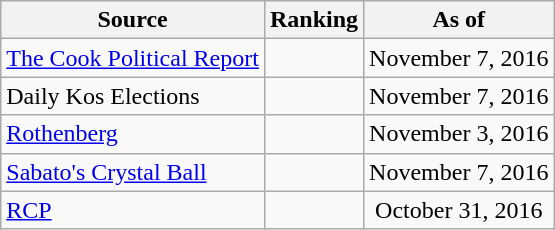<table class="wikitable" style="text-align:center">
<tr>
<th>Source</th>
<th>Ranking</th>
<th>As of</th>
</tr>
<tr>
<td align=left><a href='#'>The Cook Political Report</a></td>
<td></td>
<td>November 7, 2016</td>
</tr>
<tr>
<td align=left>Daily Kos Elections</td>
<td></td>
<td>November 7, 2016</td>
</tr>
<tr>
<td align=left><a href='#'>Rothenberg</a></td>
<td></td>
<td>November 3, 2016</td>
</tr>
<tr>
<td align=left><a href='#'>Sabato's Crystal Ball</a></td>
<td></td>
<td>November 7, 2016</td>
</tr>
<tr>
<td align="left"><a href='#'>RCP</a></td>
<td></td>
<td>October 31, 2016</td>
</tr>
</table>
